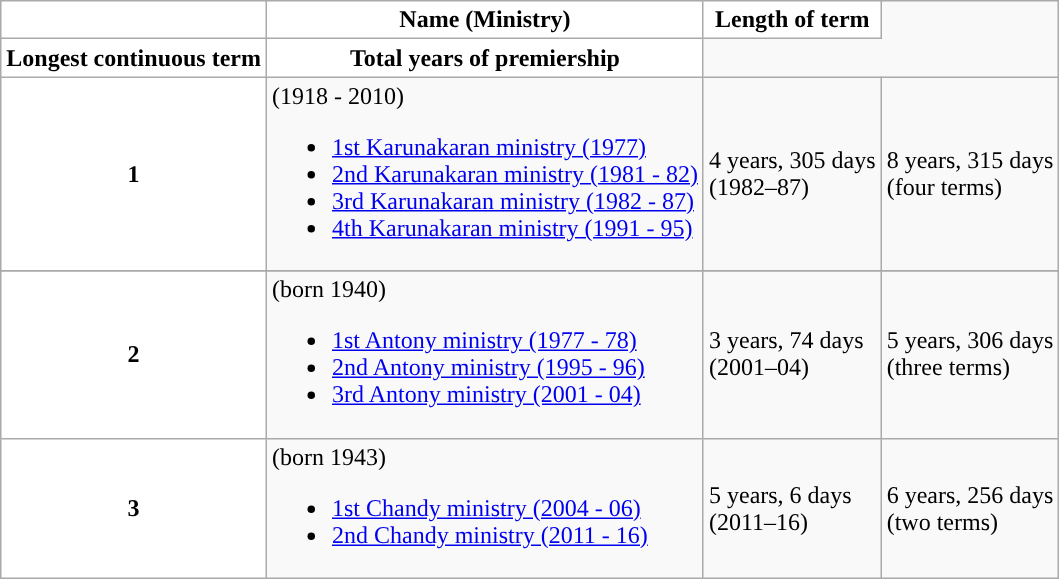<table class="wikitable sortable" style="font-size: x-big;">
<tr>
<th data-sort-type="number" style="background-color:white; color:"></th>
<th style="background-color:white; color:">Name (Ministry)</th>
<th style="background-color:white; color:">Length of term</th>
</tr>
<tr>
<th style="background-color:white; color:">Longest continuous term</th>
<th style="background-color:white; color:">Total years of premiership</th>
</tr>
<tr>
<th data-sort-value="1" style="background-color:white; color:">1</th>
<td> (1918 - 2010)<br><ul><li><a href='#'>1st Karunakaran ministry (1977)</a></li><li><a href='#'>2nd Karunakaran ministry (1981 - 82)</a></li><li><a href='#'>3rd Karunakaran ministry (1982 - 87)</a></li><li><a href='#'>4th Karunakaran ministry (1991 - 95)</a></li></ul></td>
<td>4 years, 305 days<br>(1982–87)</td>
<td>8 years, 315 days<br>(four terms)</td>
</tr>
<tr>
</tr>
<tr>
<th data-sort-value="2" style="background-color:white; color:">2</th>
<td> (born 1940)<br><ul><li><a href='#'>1st Antony ministry (1977 - 78)</a></li><li><a href='#'>2nd Antony ministry (1995 - 96)</a></li><li><a href='#'>3rd Antony ministry (2001 - 04)</a></li></ul></td>
<td>3 years, 74 days<br>(2001–04)</td>
<td>5 years, 306 days<br>(three terms)</td>
</tr>
<tr>
<th data-sort-value="3" style="background-color:white; color:">3</th>
<td> (born 1943)<br><ul><li><a href='#'>1st Chandy ministry (2004 - 06)</a></li><li><a href='#'>2nd Chandy ministry (2011 - 16)</a></li></ul></td>
<td>5 years, 6 days<br>(2011–16)</td>
<td>6 years, 256 days<br>(two terms)</td>
</tr>
</table>
